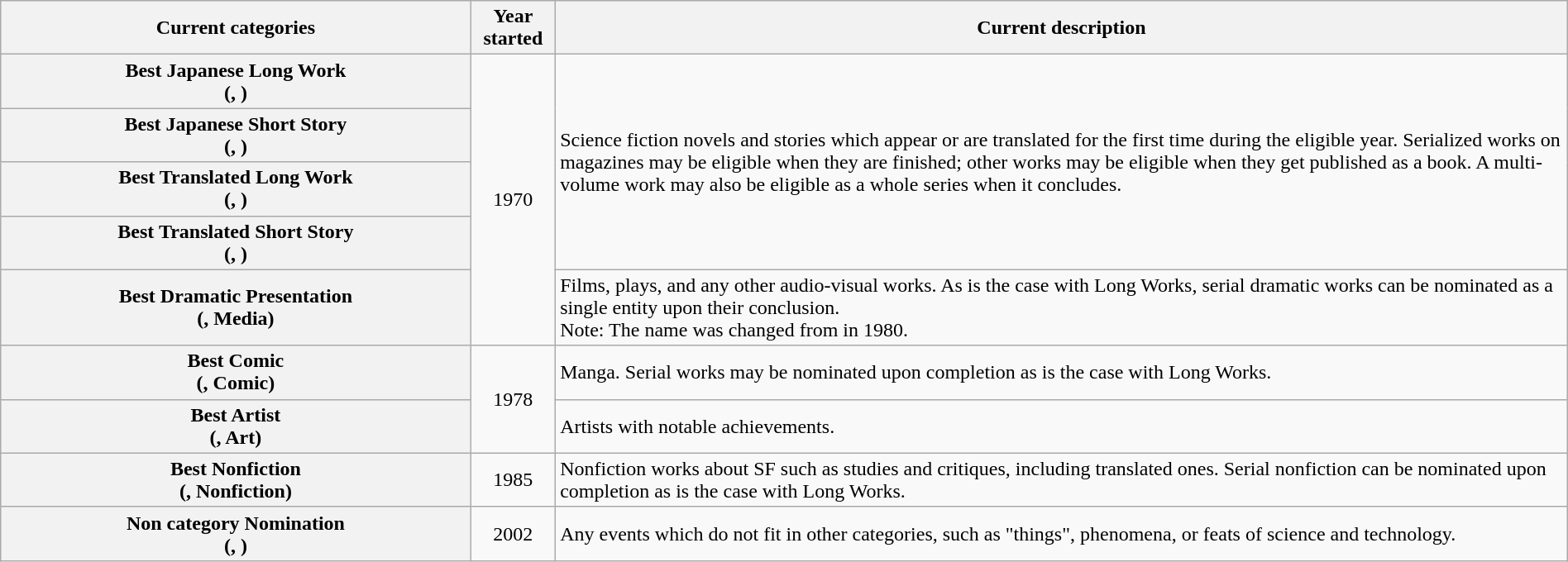<table class="wikitable" style="margin: 1em auto 1em auto">
<tr>
<th width="30%">Current categories</th>
<th>Year started</th>
<th>Current description</th>
</tr>
<tr>
<th>Best Japanese Long Work<br>(, )</th>
<td rowspan="5" style="text-align: center;">1970</td>
<td rowspan="4">Science fiction novels and stories which appear or are translated for the first time during the eligible year. Serialized works on magazines may be eligible when they are finished; other works may be eligible when they get published as a book. A multi-volume work may also be eligible as a whole series when it concludes.</td>
</tr>
<tr>
<th>Best Japanese Short Story<br>(, )</th>
</tr>
<tr>
<th>Best Translated Long Work<br>(, )</th>
</tr>
<tr>
<th>Best Translated Short Story<br>(, )</th>
</tr>
<tr>
<th>Best Dramatic Presentation<br>(, <strong>Media</strong>)</th>
<td>Films, plays, and any other audio-visual works. As is the case with Long Works, serial dramatic works can be nominated as a single entity upon their conclusion.<br>Note: The name was changed from  in 1980.</td>
</tr>
<tr>
<th>Best Comic<br>(, <strong>Comic</strong>)</th>
<td rowspan="2" style="text-align: center;">1978</td>
<td>Manga. Serial works may be nominated upon completion as is the case with Long Works.</td>
</tr>
<tr>
<th>Best Artist<br>(, <strong>Art</strong>)</th>
<td>Artists with notable achievements.</td>
</tr>
<tr>
<th>Best Nonfiction<br>(, <strong>Nonfiction</strong>)</th>
<td style="text-align: center;">1985</td>
<td>Nonfiction works about SF such as studies and critiques, including translated ones. Serial nonfiction can be nominated upon completion as is the case with Long Works.</td>
</tr>
<tr>
<th>Non category Nomination<br>(, )</th>
<td style="text-align: center;">2002</td>
<td>Any events which do not fit in other categories, such as "things", phenomena, or feats of science and technology.</td>
</tr>
</table>
